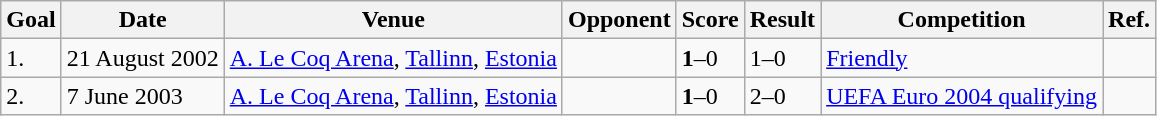<table class="wikitable">
<tr>
<th>Goal</th>
<th>Date</th>
<th>Venue</th>
<th>Opponent</th>
<th>Score</th>
<th>Result</th>
<th>Competition</th>
<th>Ref.</th>
</tr>
<tr>
<td>1.</td>
<td>21 August 2002</td>
<td><a href='#'>A. Le Coq Arena</a>, <a href='#'>Tallinn</a>, <a href='#'>Estonia</a></td>
<td></td>
<td><strong>1</strong>–0</td>
<td>1–0</td>
<td><a href='#'>Friendly</a></td>
<td></td>
</tr>
<tr>
<td>2.</td>
<td>7 June 2003</td>
<td><a href='#'>A. Le Coq Arena</a>, <a href='#'>Tallinn</a>, <a href='#'>Estonia</a></td>
<td></td>
<td><strong>1</strong>–0</td>
<td>2–0</td>
<td><a href='#'>UEFA Euro 2004 qualifying</a></td>
<td></td>
</tr>
</table>
